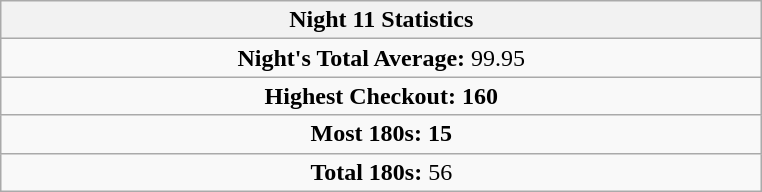<table class=wikitable style="text-align:center">
<tr>
<th width=500>Night 11 Statistics</th>
</tr>
<tr align=center>
<td colspan="3"><strong>Night's Total Average:</strong> 99.95</td>
</tr>
<tr align=center>
<td colspan="3"><strong>Highest Checkout:</strong>  <strong>160</strong></td>
</tr>
<tr align=center>
<td colspan="3"><strong>Most 180s:</strong>  <strong>15</strong></td>
</tr>
<tr align=center>
<td colspan="3"><strong>Total 180s:</strong> 56</td>
</tr>
</table>
